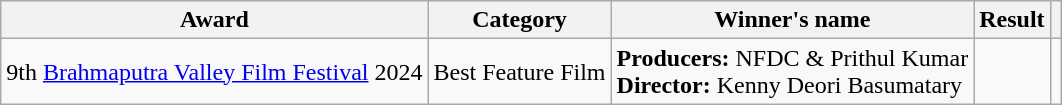<table class="wikitable sortable">
<tr>
<th>Award</th>
<th>Category</th>
<th>Winner's name</th>
<th>Result</th>
<th></th>
</tr>
<tr>
<td>9th <a href='#'>Brahmaputra Valley Film Festival</a> 2024</td>
<td>Best Feature Film</td>
<td><strong>Producers:</strong> NFDC & Prithul Kumar<br><strong>Director:</strong> Kenny Deori Basumatary</td>
<td></td>
<td></td>
</tr>
</table>
